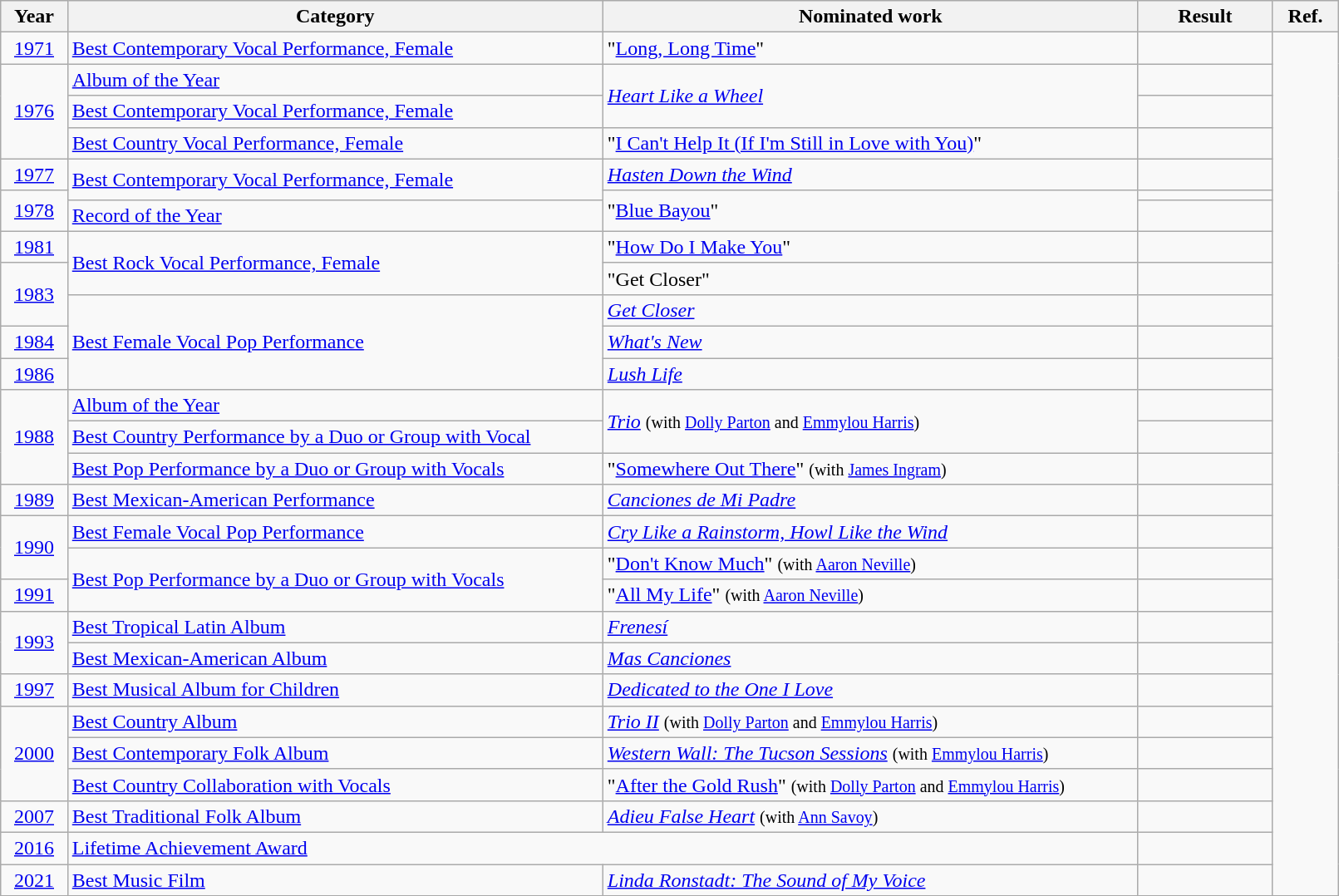<table class="wikitable" style="width:85%;">
<tr>
<th width=5%>Year</th>
<th style="width:40%;">Category</th>
<th style="width:40%;">Nominated work</th>
<th style="width:10%;">Result</th>
<th style="width:5%;">Ref.</th>
</tr>
<tr>
<td style="text-align:center;"><a href='#'>1971</a></td>
<td><a href='#'>Best Contemporary Vocal Performance, Female</a></td>
<td>"<a href='#'>Long, Long Time</a>"</td>
<td></td>
<td rowspan="28"></td>
</tr>
<tr>
<td rowspan="3" style="text-align:center;"><a href='#'>1976</a></td>
<td><a href='#'>Album of the Year</a></td>
<td rowspan="2"><em><a href='#'>Heart Like a Wheel</a></em></td>
<td></td>
</tr>
<tr>
<td><a href='#'>Best Contemporary Vocal Performance, Female</a></td>
<td></td>
</tr>
<tr>
<td><a href='#'>Best Country Vocal Performance, Female</a></td>
<td>"<a href='#'>I Can't Help It (If I'm Still in Love with You)</a>"</td>
<td></td>
</tr>
<tr>
<td style="text-align:center;"><a href='#'>1977</a></td>
<td rowspan="2"><a href='#'>Best Contemporary Vocal Performance, Female</a></td>
<td><em><a href='#'>Hasten Down the Wind</a></em></td>
<td></td>
</tr>
<tr>
<td rowspan="2" style="text-align:center;"><a href='#'>1978</a></td>
<td rowspan="2">"<a href='#'>Blue Bayou</a>"</td>
<td></td>
</tr>
<tr>
<td><a href='#'>Record of the Year</a></td>
<td></td>
</tr>
<tr>
<td style="text-align:center;"><a href='#'>1981</a></td>
<td rowspan="2"><a href='#'>Best Rock Vocal Performance, Female</a></td>
<td>"<a href='#'>How Do I Make You</a>"</td>
<td></td>
</tr>
<tr>
<td rowspan="2" style="text-align:center;"><a href='#'>1983</a></td>
<td>"Get Closer"</td>
<td></td>
</tr>
<tr>
<td rowspan="3"><a href='#'>Best Female Vocal Pop Performance</a></td>
<td><em><a href='#'>Get Closer</a></em></td>
<td></td>
</tr>
<tr>
<td style="text-align:center;"><a href='#'>1984</a></td>
<td><em><a href='#'>What's New</a></em></td>
<td></td>
</tr>
<tr>
<td style="text-align:center;"><a href='#'>1986</a></td>
<td><em><a href='#'>Lush Life</a></em></td>
<td></td>
</tr>
<tr>
<td rowspan="3" style="text-align:center;"><a href='#'>1988</a></td>
<td><a href='#'>Album of the Year</a></td>
<td rowspan="2"><em><a href='#'>Trio</a></em> <small>(with <a href='#'>Dolly Parton</a> and <a href='#'>Emmylou Harris</a>)</small></td>
<td></td>
</tr>
<tr>
<td><a href='#'>Best Country Performance by a Duo or Group with Vocal</a></td>
<td></td>
</tr>
<tr>
<td><a href='#'>Best Pop Performance by a Duo or Group with Vocals</a></td>
<td>"<a href='#'>Somewhere Out There</a>" <small>(with <a href='#'>James Ingram</a>)</small></td>
<td></td>
</tr>
<tr>
<td style="text-align:center;"><a href='#'>1989</a></td>
<td><a href='#'>Best Mexican-American Performance</a></td>
<td><em><a href='#'>Canciones de Mi Padre</a></em></td>
<td></td>
</tr>
<tr>
<td rowspan="2" style="text-align:center;"><a href='#'>1990</a></td>
<td><a href='#'>Best Female Vocal Pop Performance</a></td>
<td><em><a href='#'>Cry Like a Rainstorm, Howl Like the Wind</a></em></td>
<td></td>
</tr>
<tr>
<td rowspan="2"><a href='#'>Best Pop Performance by a Duo or Group with Vocals</a></td>
<td>"<a href='#'>Don't Know Much</a>" <small>(with <a href='#'>Aaron Neville</a>)</small></td>
<td></td>
</tr>
<tr>
<td style="text-align:center;"><a href='#'>1991</a></td>
<td>"<a href='#'>All My Life</a>" <small>(with <a href='#'>Aaron Neville</a>)</small></td>
<td></td>
</tr>
<tr>
<td rowspan="2" style="text-align:center;"><a href='#'>1993</a></td>
<td><a href='#'>Best Tropical Latin Album</a></td>
<td><em><a href='#'>Frenesí</a></em></td>
<td></td>
</tr>
<tr>
<td><a href='#'>Best Mexican-American Album</a></td>
<td><em><a href='#'>Mas Canciones</a></em></td>
<td></td>
</tr>
<tr>
<td style="text-align:center;"><a href='#'>1997</a></td>
<td><a href='#'>Best Musical Album for Children</a></td>
<td><em><a href='#'>Dedicated to the One I Love</a></em></td>
<td></td>
</tr>
<tr>
<td rowspan="3" style="text-align:center;"><a href='#'>2000</a></td>
<td><a href='#'>Best Country Album</a></td>
<td><em><a href='#'>Trio II</a></em> <small>(with <a href='#'>Dolly Parton</a> and <a href='#'>Emmylou Harris</a>)</small></td>
<td></td>
</tr>
<tr>
<td><a href='#'>Best Contemporary Folk Album</a></td>
<td><em><a href='#'>Western Wall: The Tucson Sessions</a></em> <small>(with <a href='#'>Emmylou Harris</a>)</small></td>
<td></td>
</tr>
<tr>
<td><a href='#'>Best Country Collaboration with Vocals</a></td>
<td>"<a href='#'>After the Gold Rush</a>" <small>(with <a href='#'>Dolly Parton</a> and <a href='#'>Emmylou Harris</a>)</small></td>
<td></td>
</tr>
<tr>
<td style="text-align:center;"><a href='#'>2007</a></td>
<td><a href='#'>Best Traditional Folk Album</a></td>
<td><em><a href='#'>Adieu False Heart</a></em> <small>(with <a href='#'>Ann Savoy</a>)</small></td>
<td></td>
</tr>
<tr>
<td style="text-align:center;"><a href='#'>2016</a></td>
<td colspan="2"><a href='#'>Lifetime Achievement Award</a></td>
<td></td>
</tr>
<tr>
<td style="text-align:center;"><a href='#'>2021</a></td>
<td><a href='#'>Best Music Film</a></td>
<td><em><a href='#'>Linda Ronstadt: The Sound of My Voice</a></em></td>
<td></td>
</tr>
<tr>
</tr>
</table>
